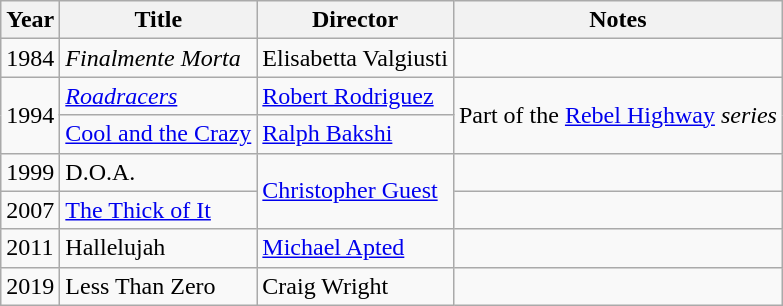<table class="wikitable">
<tr>
<th>Year</th>
<th>Title</th>
<th>Director</th>
<th>Notes</th>
</tr>
<tr>
<td>1984</td>
<td><em>Finalmente Morta</em></td>
<td>Elisabetta Valgiusti</td>
<td></td>
</tr>
<tr>
<td rowspan=2>1994</td>
<td><em><a href='#'>Roadracers</a></em></td>
<td><a href='#'>Robert Rodriguez</a><em></td>
<td rowspan=2>Part of the </em><a href='#'>Rebel Highway</a><em> series</td>
</tr>
<tr>
<td></em><a href='#'>Cool and the Crazy</a><em></td>
<td><a href='#'>Ralph Bakshi</a></td>
</tr>
<tr>
<td>1999</td>
<td></em>D.O.A.<em></td>
<td rowspan=2><a href='#'>Christopher Guest</a></td>
<td></td>
</tr>
<tr>
<td>2007</td>
<td></em><a href='#'>The Thick of It</a><em></td>
<td></td>
</tr>
<tr>
<td>2011</td>
<td></em>Hallelujah<em></td>
<td><a href='#'>Michael Apted</a></td>
<td></td>
</tr>
<tr>
<td>2019</td>
<td></em>Less Than Zero<em></td>
<td>Craig Wright</td>
<td></td>
</tr>
</table>
